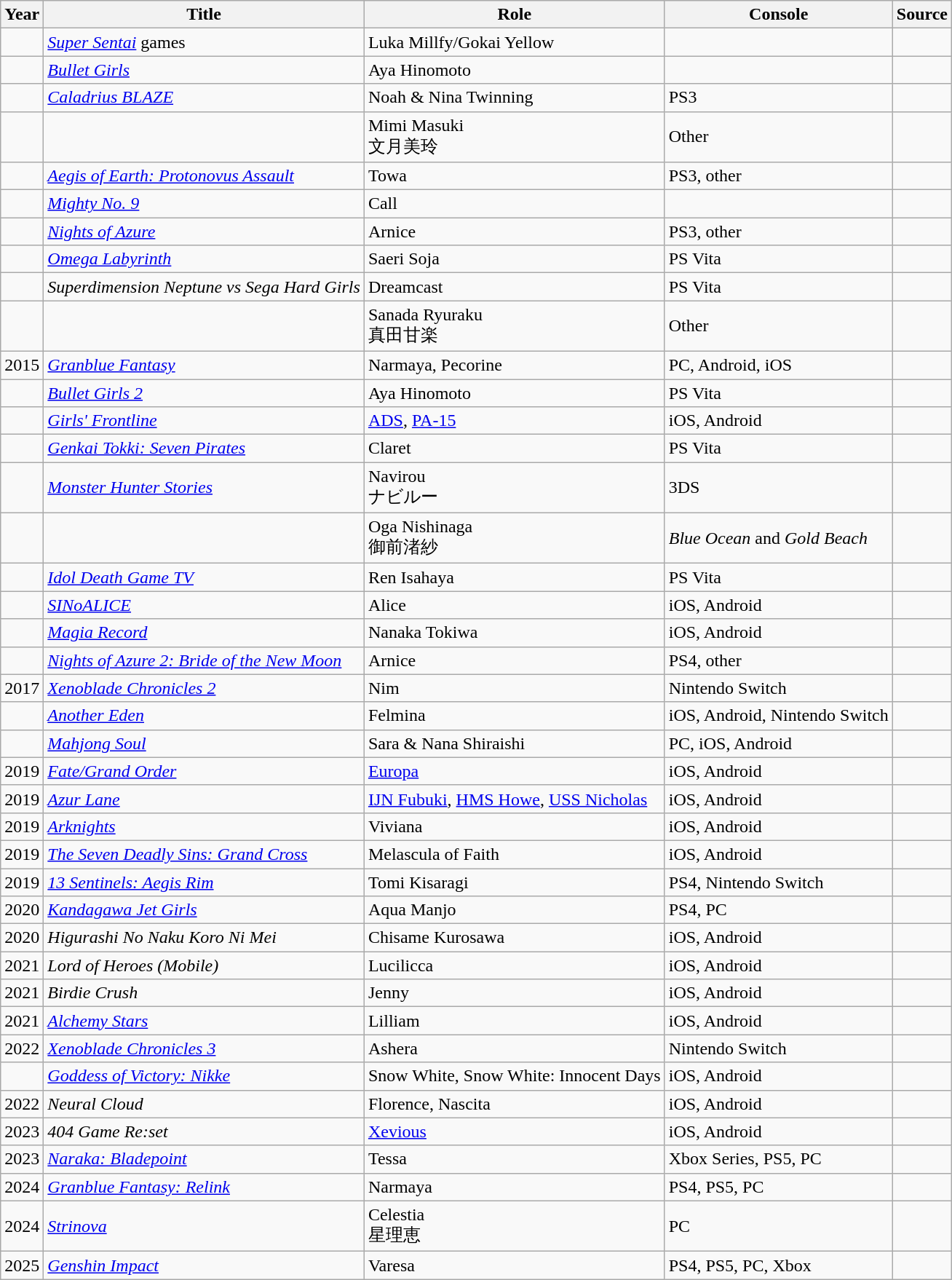<table class="wikitable sortable">
<tr>
<th>Year</th>
<th>Title</th>
<th>Role</th>
<th class="unsortable">Console</th>
<th class="unsortable">Source</th>
</tr>
<tr>
<td></td>
<td><em><a href='#'>Super Sentai</a></em> games</td>
<td>Luka Millfy/Gokai Yellow</td>
<td></td>
<td></td>
</tr>
<tr>
<td></td>
<td><em><a href='#'>Bullet Girls</a></em></td>
<td>Aya Hinomoto</td>
<td></td>
<td></td>
</tr>
<tr>
<td></td>
<td><em><a href='#'>Caladrius BLAZE</a></em></td>
<td>Noah & Nina Twinning</td>
<td>PS3</td>
<td></td>
</tr>
<tr>
<td></td>
<td><em></em></td>
<td>Mimi Masuki<br>文月美玲</td>
<td>Other</td>
<td></td>
</tr>
<tr>
<td></td>
<td><em><a href='#'>Aegis of Earth: Protonovus Assault</a></em></td>
<td>Towa</td>
<td>PS3, other</td>
<td></td>
</tr>
<tr>
<td></td>
<td><em><a href='#'>Mighty No. 9</a></em></td>
<td>Call</td>
<td></td>
<td></td>
</tr>
<tr>
<td></td>
<td><em><a href='#'>Nights of Azure</a></em></td>
<td>Arnice</td>
<td> PS3, other</td>
<td></td>
</tr>
<tr>
<td></td>
<td><em><a href='#'>Omega Labyrinth</a></em></td>
<td>Saeri Soja</td>
<td>PS Vita</td>
<td></td>
</tr>
<tr>
<td></td>
<td><em>Superdimension Neptune vs Sega Hard Girls</em></td>
<td>Dreamcast</td>
<td>PS Vita</td>
<td></td>
</tr>
<tr>
<td></td>
<td><em></em></td>
<td>Sanada Ryuraku<br>真田甘楽</td>
<td>Other</td>
<td></td>
</tr>
<tr>
<td>2015</td>
<td><em><a href='#'>Granblue Fantasy</a></em></td>
<td>Narmaya, Pecorine</td>
<td>PC, Android, iOS</td>
<td></td>
</tr>
<tr>
<td></td>
<td><em><a href='#'>Bullet Girls 2</a></em></td>
<td>Aya Hinomoto</td>
<td>PS Vita</td>
<td></td>
</tr>
<tr>
<td></td>
<td><em><a href='#'>Girls' Frontline</a></em></td>
<td><a href='#'>ADS</a>, <a href='#'>PA-15</a></td>
<td>iOS, Android</td>
<td></td>
</tr>
<tr>
<td></td>
<td><em><a href='#'>Genkai Tokki: Seven Pirates</a></em></td>
<td>Claret</td>
<td>PS Vita</td>
<td></td>
</tr>
<tr>
<td></td>
<td><em><a href='#'>Monster Hunter Stories</a></em></td>
<td>Navirou<br>ナビルー</td>
<td>3DS</td>
<td></td>
</tr>
<tr>
<td></td>
<td><em></em></td>
<td>Oga Nishinaga<br>御前渚紗</td>
<td><em>Blue Ocean</em> and <em>Gold Beach</em></td>
<td></td>
</tr>
<tr>
<td></td>
<td><em><a href='#'>Idol Death Game TV</a></em></td>
<td>Ren Isahaya</td>
<td>PS Vita</td>
<td></td>
</tr>
<tr>
<td></td>
<td><em><a href='#'>SINoALICE</a></em></td>
<td>Alice</td>
<td>iOS, Android</td>
<td></td>
</tr>
<tr>
<td></td>
<td><em><a href='#'>Magia Record</a></em></td>
<td>Nanaka Tokiwa</td>
<td>iOS, Android</td>
<td></td>
</tr>
<tr>
<td></td>
<td><em><a href='#'>Nights of Azure 2: Bride of the New Moon</a></em></td>
<td>Arnice</td>
<td> PS4, other</td>
<td></td>
</tr>
<tr>
<td>2017</td>
<td><em><a href='#'>Xenoblade Chronicles 2</a></em></td>
<td>Nim</td>
<td>Nintendo Switch</td>
<td></td>
</tr>
<tr>
<td></td>
<td><em><a href='#'>Another Eden</a></em></td>
<td>Felmina</td>
<td>iOS, Android, Nintendo Switch</td>
<td></td>
</tr>
<tr>
<td></td>
<td><em><a href='#'>Mahjong Soul</a></em></td>
<td>Sara & Nana Shiraishi</td>
<td>PC, iOS, Android</td>
<td></td>
</tr>
<tr>
<td>2019</td>
<td><em><a href='#'>Fate/Grand Order</a></em></td>
<td><a href='#'>Europa</a></td>
<td>iOS, Android</td>
<td></td>
</tr>
<tr>
<td>2019</td>
<td><em><a href='#'>Azur Lane</a></em></td>
<td><a href='#'>IJN Fubuki</a>, <a href='#'>HMS Howe</a>, <a href='#'>USS Nicholas</a></td>
<td>iOS, Android</td>
<td></td>
</tr>
<tr>
<td>2019</td>
<td><em><a href='#'>Arknights</a></em></td>
<td>Viviana</td>
<td>iOS, Android</td>
<td></td>
</tr>
<tr>
<td>2019</td>
<td><em><a href='#'>The Seven Deadly Sins: Grand Cross</a></em></td>
<td>Melascula of Faith</td>
<td>iOS, Android</td>
<td></td>
</tr>
<tr>
<td>2019</td>
<td><em><a href='#'>13 Sentinels: Aegis Rim</a></em></td>
<td>Tomi Kisaragi</td>
<td>PS4, Nintendo Switch</td>
<td></td>
</tr>
<tr>
<td>2020</td>
<td><em><a href='#'>Kandagawa Jet Girls</a></em></td>
<td>Aqua Manjo</td>
<td>PS4, PC</td>
<td></td>
</tr>
<tr>
<td>2020</td>
<td><em>Higurashi No Naku Koro Ni Mei</em></td>
<td>Chisame Kurosawa</td>
<td>iOS, Android</td>
<td></td>
</tr>
<tr>
<td>2021</td>
<td><em>Lord of Heroes (Mobile)</em></td>
<td>Lucilicca</td>
<td>iOS, Android</td>
<td></td>
</tr>
<tr>
<td>2021</td>
<td><em>Birdie Crush</em></td>
<td>Jenny</td>
<td>iOS, Android</td>
<td></td>
</tr>
<tr>
<td>2021</td>
<td><em><a href='#'>Alchemy Stars</a></em></td>
<td>Lilliam</td>
<td>iOS, Android</td>
<td></td>
</tr>
<tr>
<td>2022</td>
<td><em><a href='#'>Xenoblade Chronicles 3</a></em></td>
<td>Ashera</td>
<td>Nintendo Switch</td>
<td></td>
</tr>
<tr>
<td></td>
<td><em><a href='#'>Goddess of Victory: Nikke</a></em></td>
<td>Snow White, Snow White: Innocent Days</td>
<td>iOS, Android</td>
<td></td>
</tr>
<tr>
<td>2022</td>
<td><em>Neural Cloud</em></td>
<td>Florence, Nascita</td>
<td>iOS, Android</td>
<td></td>
</tr>
<tr>
<td>2023</td>
<td><em>404 Game Re:set</em></td>
<td><a href='#'>Xevious</a></td>
<td>iOS, Android</td>
<td></td>
</tr>
<tr>
<td>2023</td>
<td><em><a href='#'>Naraka: Bladepoint</a></em></td>
<td>Tessa</td>
<td>Xbox Series, PS5, PC</td>
<td></td>
</tr>
<tr>
<td>2024</td>
<td><em><a href='#'>Granblue Fantasy: Relink</a></em></td>
<td>Narmaya</td>
<td>PS4, PS5, PC</td>
<td></td>
</tr>
<tr>
<td>2024</td>
<td><em><a href='#'>Strinova</a></em></td>
<td>Celestia<br>星理恵</td>
<td>PC</td>
<td></td>
</tr>
<tr>
<td>2025</td>
<td><a href='#'><em>Genshin Impact</em></a></td>
<td>Varesa</td>
<td>PS4, PS5, PC, Xbox</td>
<td></td>
</tr>
</table>
